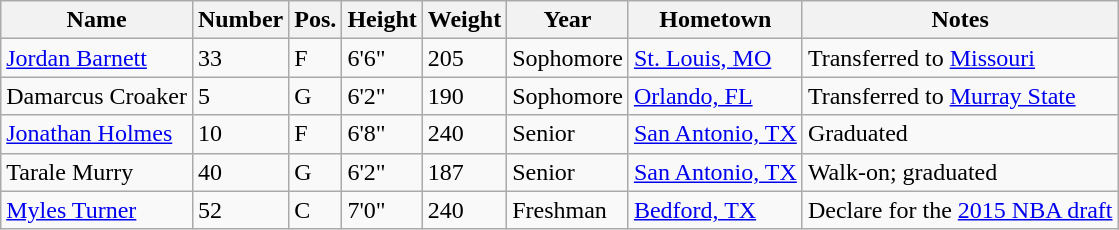<table class="wikitable sortable" border="1">
<tr>
<th>Name</th>
<th>Number</th>
<th>Pos.</th>
<th>Height</th>
<th>Weight</th>
<th>Year</th>
<th>Hometown</th>
<th class="unsortable">Notes</th>
</tr>
<tr>
<td><a href='#'>Jordan Barnett</a></td>
<td>33</td>
<td>F</td>
<td>6'6"</td>
<td>205</td>
<td>Sophomore</td>
<td><a href='#'>St. Louis, MO</a></td>
<td>Transferred to <a href='#'>Missouri</a></td>
</tr>
<tr>
<td>Damarcus Croaker</td>
<td>5</td>
<td>G</td>
<td>6'2"</td>
<td>190</td>
<td>Sophomore</td>
<td><a href='#'>Orlando, FL</a></td>
<td>Transferred to <a href='#'>Murray State</a></td>
</tr>
<tr>
<td><a href='#'>Jonathan Holmes</a></td>
<td>10</td>
<td>F</td>
<td>6'8"</td>
<td>240</td>
<td>Senior</td>
<td><a href='#'>San Antonio, TX</a></td>
<td>Graduated</td>
</tr>
<tr>
<td>Tarale Murry</td>
<td>40</td>
<td>G</td>
<td>6'2"</td>
<td>187</td>
<td>Senior</td>
<td><a href='#'>San Antonio, TX</a></td>
<td>Walk-on; graduated</td>
</tr>
<tr>
<td><a href='#'>Myles Turner</a></td>
<td>52</td>
<td>C</td>
<td>7'0"</td>
<td>240</td>
<td>Freshman</td>
<td><a href='#'>Bedford, TX</a></td>
<td>Declare for the <a href='#'>2015 NBA draft</a></td>
</tr>
</table>
